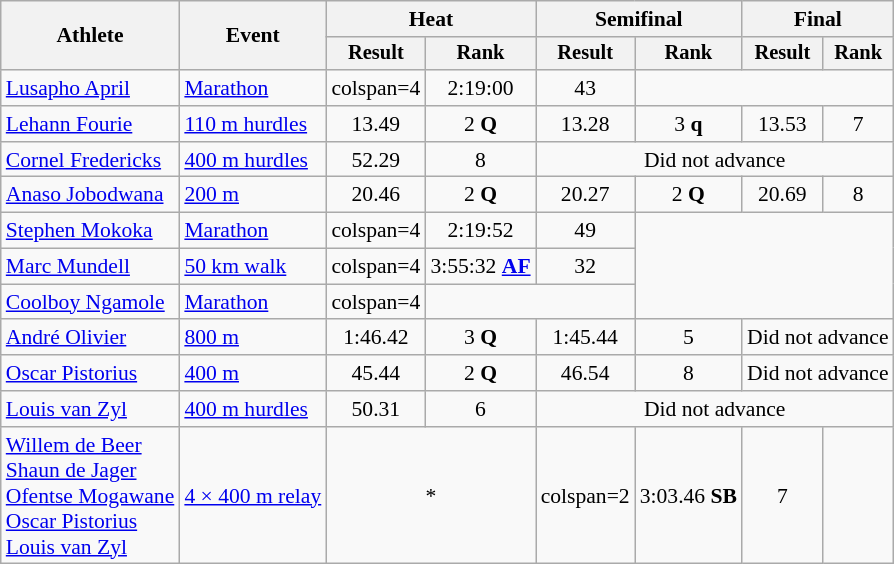<table class="wikitable" style="font-size:90%">
<tr>
<th rowspan="2">Athlete</th>
<th rowspan="2">Event</th>
<th colspan="2">Heat</th>
<th colspan="2">Semifinal</th>
<th colspan="2">Final</th>
</tr>
<tr style="font-size:95%">
<th>Result</th>
<th>Rank</th>
<th>Result</th>
<th>Rank</th>
<th>Result</th>
<th>Rank</th>
</tr>
<tr align=center>
<td align=left><a href='#'>Lusapho April</a></td>
<td align=left><a href='#'>Marathon</a></td>
<td>colspan=4 </td>
<td>2:19:00</td>
<td>43</td>
</tr>
<tr align=center>
<td align=left><a href='#'>Lehann Fourie</a></td>
<td align=left><a href='#'>110 m hurdles</a></td>
<td>13.49</td>
<td>2 <strong>Q</strong></td>
<td>13.28</td>
<td>3 <strong>q</strong></td>
<td>13.53</td>
<td>7</td>
</tr>
<tr align=center>
<td align=left><a href='#'>Cornel Fredericks</a></td>
<td align=left><a href='#'>400 m hurdles</a></td>
<td>52.29</td>
<td>8</td>
<td colspan=4>Did not advance</td>
</tr>
<tr align=center>
<td align=left><a href='#'>Anaso Jobodwana</a></td>
<td align=left><a href='#'>200 m</a></td>
<td>20.46</td>
<td>2 <strong>Q</strong></td>
<td>20.27</td>
<td>2 <strong>Q</strong></td>
<td>20.69</td>
<td>8</td>
</tr>
<tr align=center>
<td align=left><a href='#'>Stephen Mokoka</a></td>
<td align=left><a href='#'>Marathon</a></td>
<td>colspan=4 </td>
<td>2:19:52</td>
<td>49</td>
</tr>
<tr align=center>
<td align=left><a href='#'>Marc Mundell</a></td>
<td align=left><a href='#'>50 km walk</a></td>
<td>colspan=4 </td>
<td>3:55:32 <strong><a href='#'>AF</a></strong></td>
<td>32</td>
</tr>
<tr align=center>
<td align=left><a href='#'>Coolboy Ngamole</a></td>
<td align=left><a href='#'>Marathon</a></td>
<td>colspan=4 </td>
<td colspan=2></td>
</tr>
<tr align=center>
<td align=left><a href='#'>André Olivier</a></td>
<td align=left><a href='#'>800 m</a></td>
<td>1:46.42</td>
<td>3 <strong>Q</strong></td>
<td>1:45.44</td>
<td>5</td>
<td colspan=2>Did not advance</td>
</tr>
<tr align=center>
<td align=left><a href='#'>Oscar Pistorius</a></td>
<td align=left><a href='#'>400 m</a></td>
<td>45.44</td>
<td>2 <strong>Q</strong></td>
<td>46.54</td>
<td>8</td>
<td colspan=2>Did not advance</td>
</tr>
<tr align=center>
<td align=left><a href='#'>Louis van Zyl</a></td>
<td align=left><a href='#'>400 m hurdles</a></td>
<td>50.31</td>
<td>6</td>
<td colspan=4>Did not advance</td>
</tr>
<tr align=center>
<td align=left><a href='#'>Willem de Beer</a><br><a href='#'>Shaun de Jager</a><br><a href='#'>Ofentse Mogawane</a><br><a href='#'>Oscar Pistorius</a><br><a href='#'>Louis van Zyl</a></td>
<td align=left><a href='#'>4 × 400 m relay</a></td>
<td colspan=2>*</td>
<td>colspan=2 </td>
<td>3:03.46 <strong>SB</strong></td>
<td>7</td>
</tr>
</table>
